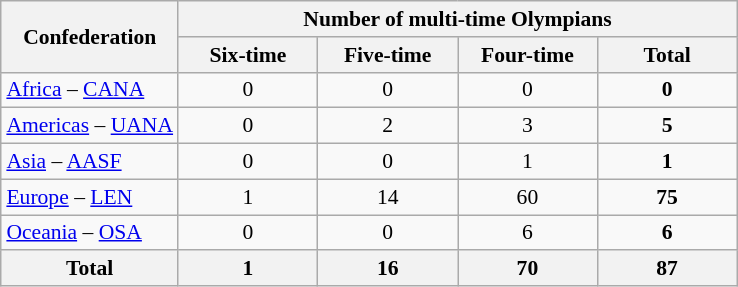<table class="wikitable sortable" style="text-align: center; font-size: 90%; margin-left: 1em;">
<tr>
<th rowspan="2">Confederation</th>
<th colspan="4">Number of multi-time Olympians</th>
</tr>
<tr>
<th style="width: 6em;">Six-time</th>
<th style="width: 6em;">Five-time</th>
<th style="width: 6em;">Four-time</th>
<th style="width: 6em;">Total</th>
</tr>
<tr>
<td style="text-align: left;"><a href='#'>Africa</a> – <a href='#'>CANA</a></td>
<td>0</td>
<td>0</td>
<td>0</td>
<td><strong>0</strong></td>
</tr>
<tr>
<td style="text-align: left;"><a href='#'>Americas</a> – <a href='#'>UANA</a></td>
<td>0</td>
<td>2</td>
<td>3</td>
<td><strong>5</strong></td>
</tr>
<tr>
<td style="text-align: left;"><a href='#'>Asia</a> – <a href='#'>AASF</a></td>
<td>0</td>
<td>0</td>
<td>1</td>
<td><strong>1</strong></td>
</tr>
<tr>
<td style="text-align: left;"><a href='#'>Europe</a> – <a href='#'>LEN</a></td>
<td>1</td>
<td>14</td>
<td>60</td>
<td><strong>75</strong></td>
</tr>
<tr>
<td style="text-align: left;"><a href='#'>Oceania</a> – <a href='#'>OSA</a></td>
<td>0</td>
<td>0</td>
<td>6</td>
<td><strong>6</strong></td>
</tr>
<tr>
<th>Total</th>
<th>1</th>
<th>16</th>
<th>70</th>
<th>87</th>
</tr>
</table>
